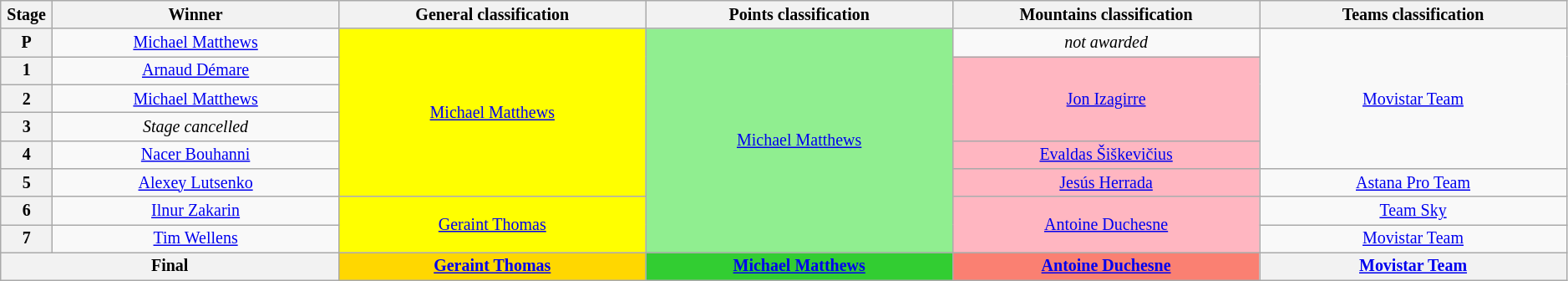<table class=wikitable style="text-align: center; font-size:smaller;">
<tr>
<th style="width:1%;">Stage</th>
<th style="width:14%;">Winner</th>
<th style="width:15%;">General classification<br></th>
<th style="width:15%;">Points classification<br></th>
<th style="width:15%;">Mountains classification<br></th>
<th style="width:15%;">Teams classification</th>
</tr>
<tr>
<th scope=row>P</th>
<td><a href='#'>Michael Matthews</a></td>
<td style="background:yellow;" rowspan=6><a href='#'>Michael Matthews</a></td>
<td style="background:lightgreen;" rowspan=8><a href='#'>Michael Matthews</a></td>
<td><em>not awarded</em></td>
<td style="background:offwhite;"  rowspan=5><a href='#'>Movistar Team</a></td>
</tr>
<tr>
<th scope=row>1</th>
<td><a href='#'>Arnaud Démare</a></td>
<td style="background:lightpink;"  rowspan=3><a href='#'>Jon Izagirre</a></td>
</tr>
<tr>
<th scope=row>2</th>
<td><a href='#'>Michael Matthews</a></td>
</tr>
<tr>
<th scope=row>3</th>
<td><em>Stage cancelled</em></td>
</tr>
<tr>
<th scope=row>4</th>
<td><a href='#'>Nacer Bouhanni</a></td>
<td style="background:lightpink;"><a href='#'>Evaldas Šiškevičius</a></td>
</tr>
<tr>
<th scope=row>5</th>
<td><a href='#'>Alexey Lutsenko</a></td>
<td style="background:lightpink;"><a href='#'>Jesús Herrada</a></td>
<td style="background:offwhite;"><a href='#'>Astana Pro Team</a></td>
</tr>
<tr>
<th scope=row>6</th>
<td><a href='#'>Ilnur Zakarin</a></td>
<td style="background:yellow;" rowspan=2><a href='#'>Geraint Thomas</a></td>
<td style="background:lightpink;" rowspan=2><a href='#'>Antoine Duchesne</a></td>
<td style="background:offwhite;"  rowspan=1><a href='#'>Team Sky</a></td>
</tr>
<tr>
<th scope=row>7</th>
<td><a href='#'>Tim Wellens</a></td>
<td style="background:offwhite;"  rowspan=1><a href='#'>Movistar Team</a></td>
</tr>
<tr>
<th scope=row colspan=2><strong>Final</strong></th>
<th style="background:gold;"><a href='#'>Geraint Thomas</a></th>
<th style="background:limegreen;"><a href='#'>Michael Matthews</a></th>
<th style="background:salmon;"><a href='#'>Antoine Duchesne</a></th>
<th style="background:offwhite;"><a href='#'>Movistar Team</a></th>
</tr>
</table>
